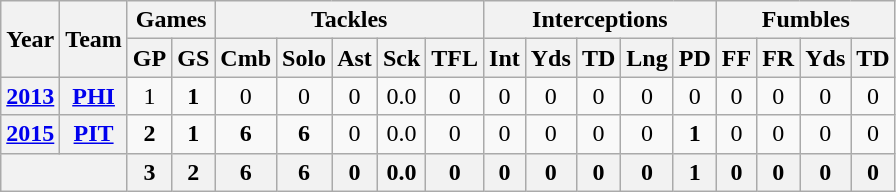<table class="wikitable" style="text-align:center">
<tr>
<th rowspan="2">Year</th>
<th rowspan="2">Team</th>
<th colspan="2">Games</th>
<th colspan="5">Tackles</th>
<th colspan="5">Interceptions</th>
<th colspan="4">Fumbles</th>
</tr>
<tr>
<th>GP</th>
<th>GS</th>
<th>Cmb</th>
<th>Solo</th>
<th>Ast</th>
<th>Sck</th>
<th>TFL</th>
<th>Int</th>
<th>Yds</th>
<th>TD</th>
<th>Lng</th>
<th>PD</th>
<th>FF</th>
<th>FR</th>
<th>Yds</th>
<th>TD</th>
</tr>
<tr>
<th><a href='#'>2013</a></th>
<th><a href='#'>PHI</a></th>
<td>1</td>
<td><strong>1</strong></td>
<td>0</td>
<td>0</td>
<td>0</td>
<td>0.0</td>
<td>0</td>
<td>0</td>
<td>0</td>
<td>0</td>
<td>0</td>
<td>0</td>
<td>0</td>
<td>0</td>
<td>0</td>
<td>0</td>
</tr>
<tr>
<th><a href='#'>2015</a></th>
<th><a href='#'>PIT</a></th>
<td><strong>2</strong></td>
<td><strong>1</strong></td>
<td><strong>6</strong></td>
<td><strong>6</strong></td>
<td>0</td>
<td>0.0</td>
<td>0</td>
<td>0</td>
<td>0</td>
<td>0</td>
<td>0</td>
<td><strong>1</strong></td>
<td>0</td>
<td>0</td>
<td>0</td>
<td>0</td>
</tr>
<tr>
<th colspan="2"></th>
<th>3</th>
<th>2</th>
<th>6</th>
<th>6</th>
<th>0</th>
<th>0.0</th>
<th>0</th>
<th>0</th>
<th>0</th>
<th>0</th>
<th>0</th>
<th>1</th>
<th>0</th>
<th>0</th>
<th>0</th>
<th>0</th>
</tr>
</table>
